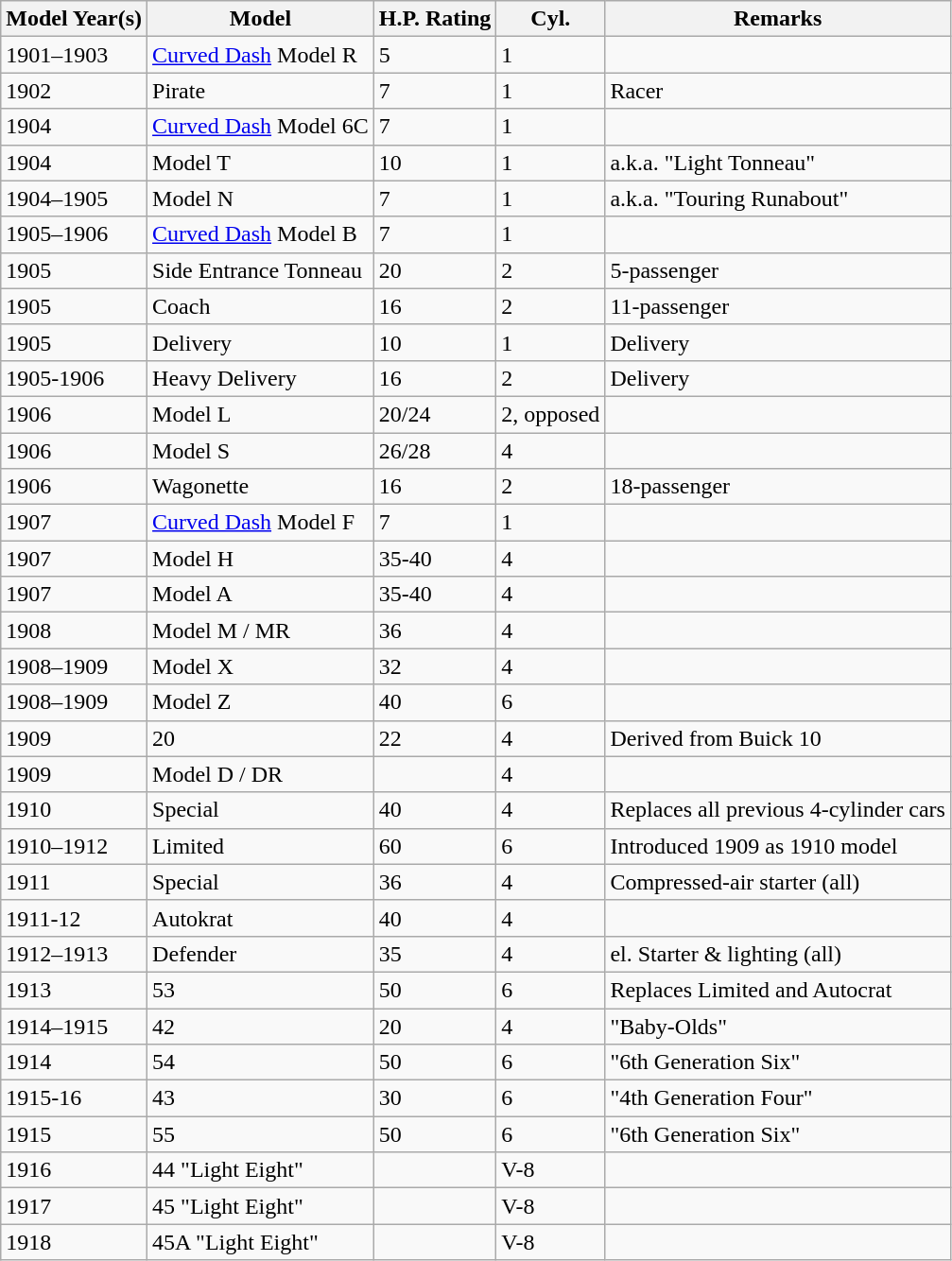<table class="wikitable">
<tr>
<th>Model Year(s)</th>
<th>Model</th>
<th>H.P. Rating</th>
<th>Cyl.</th>
<th>Remarks</th>
</tr>
<tr>
<td>1901–1903</td>
<td><a href='#'>Curved Dash</a> Model R</td>
<td>5</td>
<td>1</td>
<td></td>
</tr>
<tr>
<td>1902</td>
<td>Pirate</td>
<td>7</td>
<td>1</td>
<td>Racer</td>
</tr>
<tr>
<td>1904</td>
<td><a href='#'>Curved Dash</a> Model 6C </td>
<td>7</td>
<td>1</td>
<td></td>
</tr>
<tr>
<td>1904</td>
<td>Model T</td>
<td>10</td>
<td>1</td>
<td>a.k.a. "Light Tonneau"</td>
</tr>
<tr>
<td>1904–1905</td>
<td>Model N  </td>
<td>7</td>
<td>1</td>
<td>a.k.a. "Touring Runabout"</td>
</tr>
<tr>
<td>1905–1906</td>
<td><a href='#'>Curved Dash</a> Model B </td>
<td>7</td>
<td>1</td>
<td></td>
</tr>
<tr>
<td>1905</td>
<td>Side Entrance Tonneau </td>
<td>20</td>
<td>2</td>
<td>5-passenger</td>
</tr>
<tr>
<td>1905</td>
<td>Coach </td>
<td>16</td>
<td>2</td>
<td>11-passenger</td>
</tr>
<tr>
<td>1905</td>
<td>Delivery </td>
<td>10</td>
<td>1</td>
<td>Delivery</td>
</tr>
<tr>
<td>1905-1906</td>
<td>Heavy Delivery </td>
<td>16</td>
<td>2</td>
<td>Delivery</td>
</tr>
<tr>
<td>1906</td>
<td>Model L </td>
<td>20/24</td>
<td>2, opposed</td>
<td></td>
</tr>
<tr>
<td>1906</td>
<td>Model S </td>
<td>26/28</td>
<td>4</td>
<td></td>
</tr>
<tr>
<td>1906</td>
<td>Wagonette</td>
<td>16</td>
<td>2</td>
<td>18-passenger</td>
</tr>
<tr>
<td>1907</td>
<td><a href='#'>Curved Dash</a> Model F</td>
<td>7</td>
<td>1</td>
<td></td>
</tr>
<tr>
<td>1907</td>
<td>Model H </td>
<td>35-40</td>
<td>4</td>
<td></td>
</tr>
<tr>
<td>1907</td>
<td>Model A </td>
<td>35-40</td>
<td>4</td>
<td></td>
</tr>
<tr>
<td>1908</td>
<td>Model M / MR </td>
<td>36</td>
<td>4</td>
<td></td>
</tr>
<tr>
<td>1908–1909</td>
<td>Model X </td>
<td>32</td>
<td>4</td>
<td></td>
</tr>
<tr>
<td>1908–1909</td>
<td>Model Z </td>
<td>40</td>
<td>6</td>
<td></td>
</tr>
<tr>
<td>1909</td>
<td>20</td>
<td>22</td>
<td>4</td>
<td>Derived from Buick 10</td>
</tr>
<tr>
<td>1909</td>
<td>Model D / DR</td>
<td></td>
<td>4</td>
<td></td>
</tr>
<tr>
<td>1910</td>
<td>Special </td>
<td>40</td>
<td>4</td>
<td>Replaces all previous 4-cylinder cars</td>
</tr>
<tr>
<td>1910–1912</td>
<td>Limited </td>
<td>60</td>
<td>6</td>
<td>Introduced 1909 as 1910 model</td>
</tr>
<tr>
<td>1911</td>
<td>Special</td>
<td>36</td>
<td>4</td>
<td>Compressed-air starter (all)</td>
</tr>
<tr>
<td>1911-12</td>
<td>Autokrat </td>
<td>40</td>
<td>4</td>
<td></td>
</tr>
<tr>
<td>1912–1913</td>
<td>Defender</td>
<td>35</td>
<td>4</td>
<td>el. Starter & lighting (all)</td>
</tr>
<tr>
<td>1913</td>
<td>53</td>
<td>50</td>
<td>6</td>
<td>Replaces Limited and Autocrat</td>
</tr>
<tr>
<td>1914–1915</td>
<td>42</td>
<td>20</td>
<td>4</td>
<td>"Baby-Olds"</td>
</tr>
<tr>
<td>1914</td>
<td>54</td>
<td>50</td>
<td>6</td>
<td>"6th Generation Six"</td>
</tr>
<tr>
<td>1915-16</td>
<td>43</td>
<td>30</td>
<td>6</td>
<td>"4th Generation Four"</td>
</tr>
<tr>
<td>1915</td>
<td>55</td>
<td>50</td>
<td>6</td>
<td>"6th Generation Six"</td>
</tr>
<tr>
<td>1916</td>
<td>44 "Light Eight"</td>
<td></td>
<td>V-8</td>
<td></td>
</tr>
<tr>
<td>1917</td>
<td>45 "Light Eight"</td>
<td></td>
<td>V-8</td>
<td></td>
</tr>
<tr>
<td>1918</td>
<td>45A "Light Eight"</td>
<td></td>
<td>V-8</td>
<td></td>
</tr>
</table>
